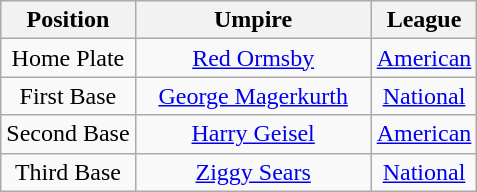<table class="wikitable" style="font-size: 100%; text-align:center;">
<tr>
<th>Position</th>
<th width="150">Umpire</th>
<th>League</th>
</tr>
<tr>
<td>Home Plate</td>
<td><a href='#'>Red Ormsby</a></td>
<td><a href='#'>American</a></td>
</tr>
<tr>
<td>First Base</td>
<td><a href='#'>George Magerkurth</a></td>
<td><a href='#'>National</a></td>
</tr>
<tr>
<td>Second Base</td>
<td><a href='#'>Harry Geisel</a></td>
<td><a href='#'>American</a></td>
</tr>
<tr>
<td>Third Base</td>
<td><a href='#'>Ziggy Sears</a></td>
<td><a href='#'>National</a></td>
</tr>
</table>
